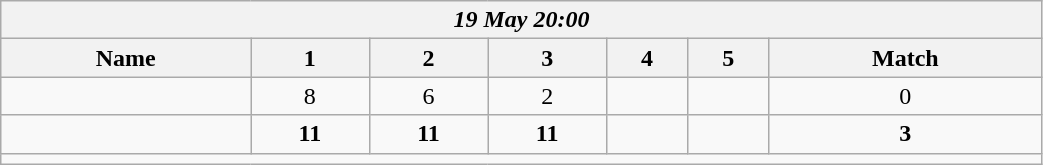<table class=wikitable style="text-align:center; width: 55%">
<tr>
<th colspan=17><em>19 May 20:00</em></th>
</tr>
<tr>
<th>Name</th>
<th>1</th>
<th>2</th>
<th>3</th>
<th>4</th>
<th>5</th>
<th>Match</th>
</tr>
<tr>
<td style="text-align:left;"></td>
<td>8</td>
<td>6</td>
<td>2</td>
<td></td>
<td></td>
<td>0</td>
</tr>
<tr>
<td style="text-align:left;"><strong></strong></td>
<td><strong>11</strong></td>
<td><strong>11</strong></td>
<td><strong>11</strong></td>
<td></td>
<td></td>
<td><strong>3</strong></td>
</tr>
<tr>
<td colspan=17></td>
</tr>
</table>
